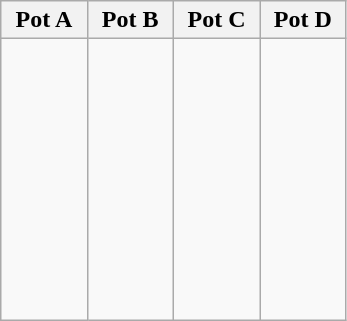<table class="wikitable">
<tr>
<th width=20%>Pot A</th>
<th width=20%>Pot B</th>
<th width=20%>Pot C</th>
<th width=20%>Pot D</th>
</tr>
<tr valign="top">
<td><br><strong><br></strong>
<br>
<br>
<br>
<br>
<br>
<strong><br></strong>
<strong><br></strong>
<strong><br></strong></td>
<td><br><br>
<br>
<br>
<strong><br></strong>
<br>
<strong><br></strong>
<br>
<strong><br></strong>
<br></td>
<td><br><br>
<br>
<br>
<br>
<br>
<br>
<strong><br></strong>
<br>
<br></td>
<td><br><br>
<br>
<br>
<br>
<br></td>
</tr>
</table>
